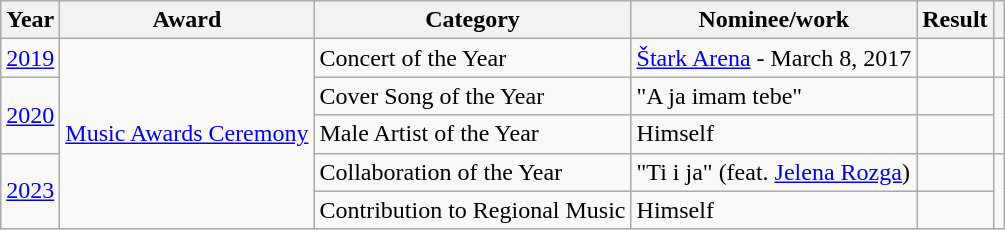<table class="wikitable">
<tr>
<th>Year</th>
<th>Award</th>
<th>Category</th>
<th>Nominee/work</th>
<th>Result</th>
<th></th>
</tr>
<tr>
<td><a href='#'>2019</a></td>
<td rowspan="5"><a href='#'>Music Awards Ceremony</a></td>
<td>Concert of the Year</td>
<td><a href='#'>Štark Arena</a> - March 8, 2017</td>
<td></td>
<td></td>
</tr>
<tr>
<td rowspan="2"><a href='#'>2020</a></td>
<td>Cover Song of the Year</td>
<td>"A ja imam tebe"</td>
<td></td>
<td rowspan="2"></td>
</tr>
<tr>
<td>Male Artist of the Year</td>
<td>Himself</td>
<td></td>
</tr>
<tr>
<td rowspan="2"><a href='#'>2023</a></td>
<td>Collaboration of the Year</td>
<td>"Ti i ja" (feat. <a href='#'>Jelena Rozga</a>)</td>
<td></td>
<td rowspan="2"></td>
</tr>
<tr>
<td>Contribution to Regional Music</td>
<td>Himself</td>
<td></td>
</tr>
</table>
